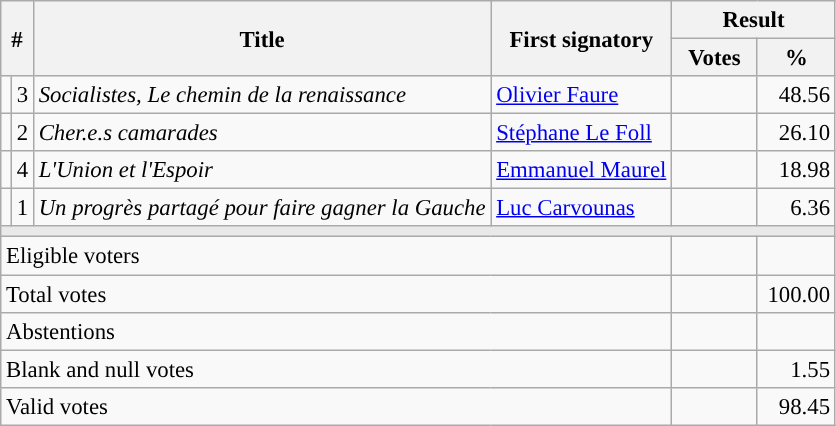<table class="wikitable" style="font-size:95%;">
<tr>
<th colspan="2" rowspan="2">#</th>
<th rowspan="2">Title</th>
<th rowspan="2">First signatory</th>
<th colspan="2">Result</th>
</tr>
<tr>
<th style="width:50px;">Votes</th>
<th style="width:45px;">%</th>
</tr>
<tr>
<td style="background:"></td>
<td>3</td>
<td><em>Socialistes, Le chemin de la renaissance</em></td>
<td><a href='#'>Olivier Faure</a></td>
<td style="text-align:right;"></td>
<td style="text-align:right;">48.56</td>
</tr>
<tr>
<td style="background:"></td>
<td>2</td>
<td><em>Cher.e.s camarades</em></td>
<td><a href='#'>Stéphane Le Foll</a></td>
<td style="text-align:right;"></td>
<td style="text-align:right;">26.10</td>
</tr>
<tr>
<td style="background:"></td>
<td>4</td>
<td><em>L'Union et l'Espoir</em></td>
<td><a href='#'>Emmanuel Maurel</a></td>
<td style="text-align:right;"></td>
<td style="text-align:right;">18.98</td>
</tr>
<tr>
<td style="background:"></td>
<td>1</td>
<td><em>Un progrès partagé pour faire gagner la Gauche</em></td>
<td><a href='#'>Luc Carvounas</a></td>
<td style="text-align:right;"></td>
<td style="text-align:right;">6.36</td>
</tr>
<tr>
<td style="background:#E9E9E9;" colspan="6"></td>
</tr>
<tr>
<td colspan="4">Eligible voters</td>
<td></td>
<td></td>
</tr>
<tr>
<td colspan="4">Total votes</td>
<td style="text-align:right;"></td>
<td style="text-align:right;">100.00</td>
</tr>
<tr>
<td colspan="4">Abstentions</td>
<td></td>
<td></td>
</tr>
<tr>
<td colspan="4">Blank and null votes</td>
<td style="text-align:right;"></td>
<td style="text-align:right;">1.55</td>
</tr>
<tr>
<td colspan="4">Valid votes</td>
<td style="text-align:right;"></td>
<td style="text-align:right;">98.45</td>
</tr>
</table>
